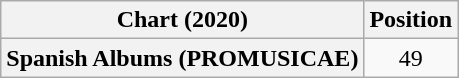<table class="wikitable plainrowheaders" style="text-align:center">
<tr>
<th scope="col">Chart (2020)</th>
<th scope="col">Position</th>
</tr>
<tr>
<th scope="row">Spanish Albums (PROMUSICAE)</th>
<td>49</td>
</tr>
</table>
